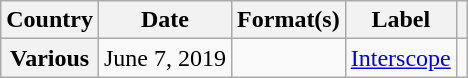<table class="wikitable plainrowheaders">
<tr>
<th scope="col">Country</th>
<th scope="col">Date</th>
<th scope="col">Format(s)</th>
<th scope="col">Label</th>
<th scope="col" class="unsortable"></th>
</tr>
<tr>
<th scope="row">Various</th>
<td>June 7, 2019</td>
<td></td>
<td><a href='#'>Interscope</a></td>
<td style="text-align:center;"></td>
</tr>
</table>
